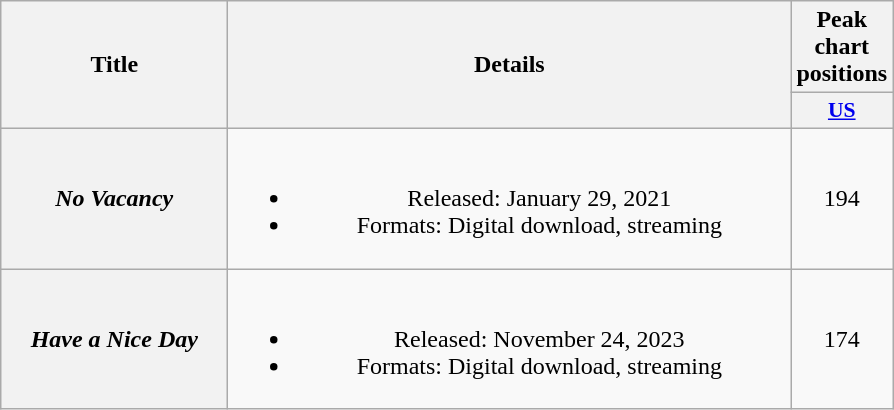<table class="wikitable plainrowheaders" style="text-align:center;">
<tr>
<th scope="col" rowspan="2" style="width:9em;">Title</th>
<th scope="col" rowspan="2" style="width:23em;">Details</th>
<th scope="col">Peak chart positions</th>
</tr>
<tr>
<th scope="col" style="width:3em;font-size:90%;"><a href='#'>US</a><br></th>
</tr>
<tr>
<th scope="row"><em>No Vacancy</em></th>
<td><br><ul><li>Released: January 29, 2021</li><li>Formats: Digital download, streaming</li></ul></td>
<td>194</td>
</tr>
<tr>
<th scope="row"><em>Have a Nice Day</em></th>
<td><br><ul><li>Released: November 24, 2023</li><li>Formats: Digital download, streaming</li></ul></td>
<td>174</td>
</tr>
</table>
